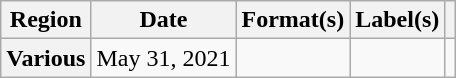<table class="wikitable plainrowheaders">
<tr>
<th scope="col">Region</th>
<th scope="col">Date</th>
<th scope="col">Format(s)</th>
<th scope="col">Label(s)</th>
<th scope="col"></th>
</tr>
<tr>
<th scope="row">Various</th>
<td>May 31, 2021</td>
<td></td>
<td></td>
<td style="text-align:center"></td>
</tr>
</table>
